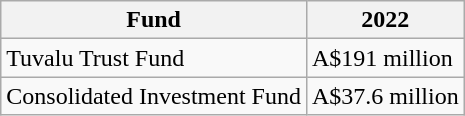<table class="wikitable">
<tr>
<th>Fund</th>
<th>2022</th>
</tr>
<tr>
<td>Tuvalu Trust Fund</td>
<td>A$191 million</td>
</tr>
<tr>
<td>Consolidated Investment Fund</td>
<td>A$37.6 million</td>
</tr>
</table>
